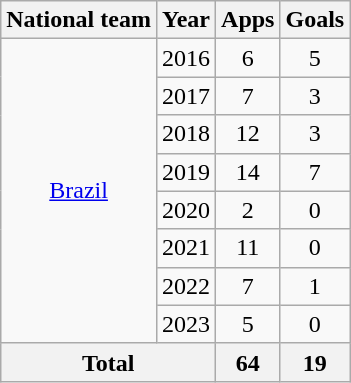<table class="wikitable" style="text-align: center;">
<tr>
<th>National team</th>
<th>Year</th>
<th>Apps</th>
<th>Goals</th>
</tr>
<tr>
<td rowspan=8><a href='#'>Brazil</a></td>
<td>2016</td>
<td>6</td>
<td>5</td>
</tr>
<tr>
<td>2017</td>
<td>7</td>
<td>3</td>
</tr>
<tr>
<td>2018</td>
<td>12</td>
<td>3</td>
</tr>
<tr>
<td>2019</td>
<td>14</td>
<td>7</td>
</tr>
<tr>
<td>2020</td>
<td>2</td>
<td>0</td>
</tr>
<tr>
<td>2021</td>
<td>11</td>
<td>0</td>
</tr>
<tr>
<td>2022</td>
<td>7</td>
<td>1</td>
</tr>
<tr>
<td>2023</td>
<td>5</td>
<td>0</td>
</tr>
<tr>
<th colspan=2>Total</th>
<th>64</th>
<th>19</th>
</tr>
</table>
